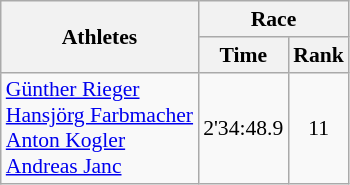<table class="wikitable" border="1" style="font-size:90%">
<tr>
<th rowspan=2>Athletes</th>
<th colspan=2>Race</th>
</tr>
<tr>
<th>Time</th>
<th>Rank</th>
</tr>
<tr>
<td><a href='#'>Günther Rieger</a><br><a href='#'>Hansjörg Farbmacher</a><br><a href='#'>Anton Kogler</a><br><a href='#'>Andreas Janc</a></td>
<td align=center>2'34:48.9</td>
<td align=center>11</td>
</tr>
</table>
